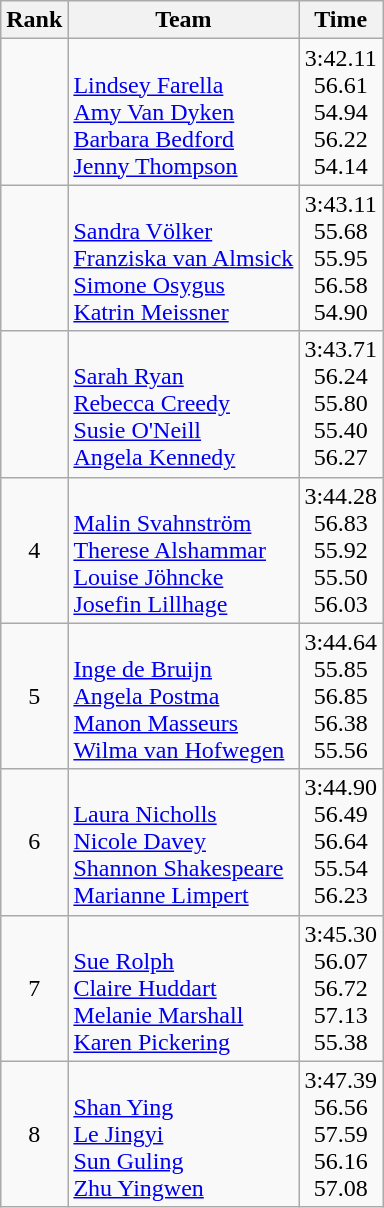<table class="wikitable">
<tr>
<th>Rank</th>
<th>Team</th>
<th>Time</th>
</tr>
<tr>
<td align="center"></td>
<td><br><a href='#'>Lindsey Farella</a><br><a href='#'>Amy Van Dyken</a><br><a href='#'>Barbara Bedford</a><br><a href='#'>Jenny Thompson</a></td>
<td align="center">3:42.11<br>56.61<br>54.94<br>56.22<br>54.14</td>
</tr>
<tr>
<td align="center"></td>
<td><br><a href='#'>Sandra Völker</a><br><a href='#'>Franziska van Almsick</a><br><a href='#'>Simone Osygus</a><br><a href='#'>Katrin Meissner</a></td>
<td align="center">3:43.11<br>55.68<br>55.95<br>56.58<br>54.90</td>
</tr>
<tr>
<td align="center"></td>
<td><br><a href='#'>Sarah Ryan</a><br><a href='#'>Rebecca Creedy</a><br><a href='#'>Susie O'Neill</a><br><a href='#'>Angela Kennedy</a></td>
<td align="center">3:43.71<br>56.24<br>55.80<br>55.40<br>56.27</td>
</tr>
<tr>
<td align="center">4</td>
<td><br><a href='#'>Malin Svahnström</a><br><a href='#'>Therese Alshammar</a><br><a href='#'>Louise Jöhncke</a><br><a href='#'>Josefin Lillhage</a></td>
<td align="center">3:44.28<br>56.83<br>55.92<br>55.50<br>56.03</td>
</tr>
<tr>
<td align="center">5</td>
<td><br><a href='#'>Inge de Bruijn</a><br><a href='#'>Angela Postma</a><br><a href='#'>Manon Masseurs</a><br><a href='#'>Wilma van Hofwegen</a></td>
<td align="center">3:44.64<br>55.85<br>56.85<br>56.38<br>55.56</td>
</tr>
<tr>
<td align="center">6</td>
<td><br><a href='#'>Laura Nicholls</a><br><a href='#'>Nicole Davey</a><br><a href='#'>Shannon Shakespeare</a><br><a href='#'>Marianne Limpert</a></td>
<td align="center">3:44.90<br>56.49<br>56.64<br>55.54<br>56.23</td>
</tr>
<tr>
<td align="center">7</td>
<td><br><a href='#'>Sue Rolph</a><br><a href='#'>Claire Huddart</a><br><a href='#'>Melanie Marshall</a><br><a href='#'>Karen Pickering</a></td>
<td align="center">3:45.30<br>56.07<br>56.72<br>57.13<br>55.38</td>
</tr>
<tr>
<td align="center">8</td>
<td><br><a href='#'>Shan Ying</a><br><a href='#'>Le Jingyi</a><br><a href='#'>Sun Guling</a><br><a href='#'>Zhu Yingwen</a></td>
<td align="center">3:47.39<br>56.56<br>57.59<br>56.16<br>57.08</td>
</tr>
</table>
